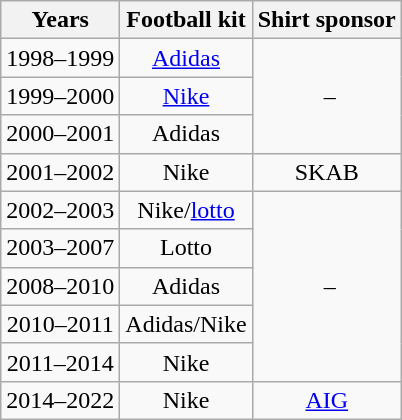<table class="wikitable" style="text-align: center">
<tr>
<th>Years</th>
<th>Football kit</th>
<th>Shirt sponsor</th>
</tr>
<tr>
<td>1998–1999</td>
<td><a href='#'>Adidas</a></td>
<td rowspan=3> –</td>
</tr>
<tr>
<td>1999–2000</td>
<td><a href='#'>Nike</a></td>
</tr>
<tr>
<td>2000–2001</td>
<td>Adidas</td>
</tr>
<tr>
<td>2001–2002</td>
<td>Nike</td>
<td>SKAB</td>
</tr>
<tr>
<td>2002–2003</td>
<td>Nike/<a href='#'>lotto</a></td>
<td rowspan=5> –</td>
</tr>
<tr>
<td>2003–2007</td>
<td>Lotto</td>
</tr>
<tr>
<td>2008–2010</td>
<td>Adidas</td>
</tr>
<tr>
<td>2010–2011</td>
<td>Adidas/Nike</td>
</tr>
<tr>
<td>2011–2014</td>
<td>Nike</td>
</tr>
<tr>
<td>2014–2022</td>
<td>Nike</td>
<td><a href='#'>AIG</a></td>
</tr>
</table>
